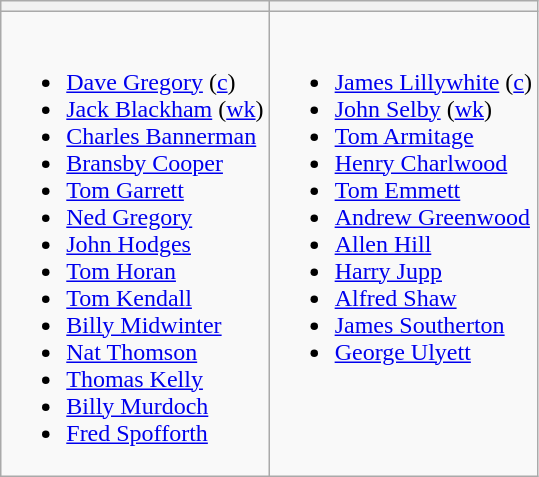<table class="wikitable">
<tr>
<th width=50%></th>
<th width=50%></th>
</tr>
<tr valign="top">
<td><br><ul><li><a href='#'>Dave Gregory</a> (<a href='#'>c</a>)</li><li><a href='#'>Jack Blackham</a> (<a href='#'>wk</a>)</li><li><a href='#'>Charles Bannerman</a></li><li><a href='#'>Bransby Cooper</a></li><li><a href='#'>Tom Garrett</a></li><li><a href='#'>Ned Gregory</a></li><li><a href='#'>John Hodges</a></li><li><a href='#'>Tom Horan</a></li><li><a href='#'>Tom Kendall</a></li><li><a href='#'>Billy Midwinter</a></li><li><a href='#'>Nat Thomson</a></li><li><a href='#'>Thomas Kelly</a></li><li><a href='#'>Billy Murdoch</a></li><li><a href='#'>Fred Spofforth</a></li></ul></td>
<td><br><ul><li><a href='#'>James Lillywhite</a> (<a href='#'>c</a>)</li><li><a href='#'>John Selby</a> (<a href='#'>wk</a>)</li><li><a href='#'>Tom Armitage</a></li><li><a href='#'>Henry Charlwood</a></li><li><a href='#'>Tom Emmett</a></li><li><a href='#'>Andrew Greenwood</a></li><li><a href='#'>Allen Hill</a></li><li><a href='#'>Harry Jupp</a></li><li><a href='#'>Alfred Shaw</a></li><li><a href='#'>James Southerton</a></li><li><a href='#'>George Ulyett</a></li></ul></td>
</tr>
</table>
